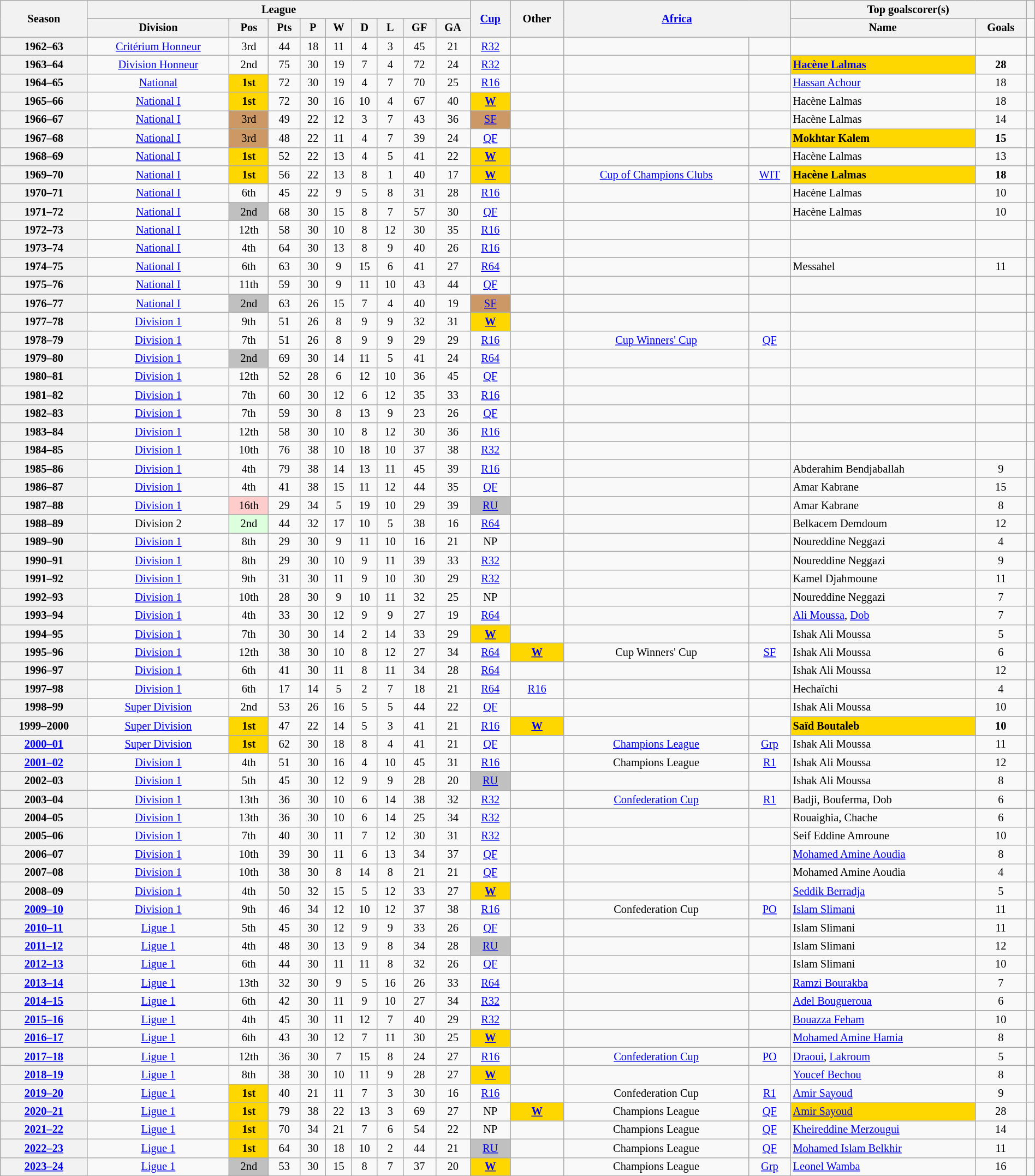<table class="wikitable" style="text-align:center; font-size:85%;width:100%; text-align:center">
<tr>
<th rowspan=2>Season</th>
<th colspan=9>League</th>
<th rowspan=2><a href='#'>Cup</a></th>
<th rowspan=2>Other</th>
<th rowspan=2 colspan=2><a href='#'>Africa</a></th>
<th colspan=2>Top goalscorer(s)</th>
<th colspan=2></th>
</tr>
<tr>
<th>Division</th>
<th>Pos</th>
<th>Pts</th>
<th>P</th>
<th>W</th>
<th>D</th>
<th>L</th>
<th>GF</th>
<th>GA</th>
<th>Name</th>
<th>Goals</th>
</tr>
<tr>
<th>1962–63</th>
<td><a href='#'>Critérium Honneur</a></td>
<td>3rd</td>
<td>44</td>
<td>18</td>
<td>11</td>
<td>4</td>
<td>3</td>
<td>45</td>
<td>21</td>
<td><a href='#'>R32</a></td>
<td></td>
<td></td>
<td></td>
<td align=left></td>
<td></td>
<td></td>
</tr>
<tr>
<th>1963–64</th>
<td><a href='#'>Division Honneur</a></td>
<td>2nd</td>
<td>75</td>
<td>30</td>
<td>19</td>
<td>7</td>
<td>4</td>
<td>72</td>
<td>24</td>
<td><a href='#'>R32</a></td>
<td></td>
<td></td>
<td></td>
<td align=left bgcolor=gold><strong><a href='#'>Hacène Lalmas</a></strong></td>
<td><strong>28</strong></td>
<td></td>
</tr>
<tr>
<th>1964–65</th>
<td><a href='#'>National</a></td>
<td bgcolor=gold><strong>1st</strong></td>
<td>72</td>
<td>30</td>
<td>19</td>
<td>4</td>
<td>7</td>
<td>70</td>
<td>25</td>
<td><a href='#'>R16</a></td>
<td></td>
<td></td>
<td></td>
<td align=left><a href='#'>Hassan Achour</a></td>
<td>18</td>
<td></td>
</tr>
<tr>
<th>1965–66</th>
<td><a href='#'>National I</a></td>
<td bgcolor=gold><strong>1st</strong></td>
<td>72</td>
<td>30</td>
<td>16</td>
<td>10</td>
<td>4</td>
<td>67</td>
<td>40</td>
<td bgcolor=gold><a href='#'><strong>W</strong></a></td>
<td></td>
<td></td>
<td></td>
<td align=left>Hacène Lalmas</td>
<td>18</td>
<td></td>
</tr>
<tr>
<th>1966–67</th>
<td><a href='#'>National I</a></td>
<td bgcolor=#cc9966>3rd</td>
<td>49</td>
<td>22</td>
<td>12</td>
<td>3</td>
<td>7</td>
<td>43</td>
<td>36</td>
<td bgcolor=#cc9966><a href='#'>SF</a></td>
<td></td>
<td></td>
<td></td>
<td align=left>Hacène Lalmas</td>
<td>14</td>
<td></td>
</tr>
<tr>
<th>1967–68</th>
<td><a href='#'>National I</a></td>
<td bgcolor=#cc9966>3rd</td>
<td>48</td>
<td>22</td>
<td>11</td>
<td>4</td>
<td>7</td>
<td>39</td>
<td>24</td>
<td><a href='#'>QF</a></td>
<td></td>
<td></td>
<td></td>
<td align=left bgcolor=gold><strong>Mokhtar Kalem</strong></td>
<td><strong>15</strong></td>
<td></td>
</tr>
<tr>
<th>1968–69</th>
<td><a href='#'>National I</a></td>
<td bgcolor=gold><strong>1st</strong></td>
<td>52</td>
<td>22</td>
<td>13</td>
<td>4</td>
<td>5</td>
<td>41</td>
<td>22</td>
<td bgcolor=gold><a href='#'><strong>W</strong></a></td>
<td></td>
<td></td>
<td></td>
<td align=left>Hacène Lalmas</td>
<td>13</td>
<td></td>
</tr>
<tr>
<th>1969–70</th>
<td><a href='#'>National I</a></td>
<td bgcolor=gold><strong>1st</strong></td>
<td>56</td>
<td>22</td>
<td>13</td>
<td>8</td>
<td>1</td>
<td>40</td>
<td>17</td>
<td bgcolor=gold><a href='#'><strong>W</strong></a></td>
<td></td>
<td><a href='#'>Cup of Champions Clubs</a></td>
<td><a href='#'>WIT</a></td>
<td align=left bgcolor=gold><strong>Hacène Lalmas</strong></td>
<td><strong>18</strong></td>
<td></td>
</tr>
<tr>
<th>1970–71</th>
<td><a href='#'>National I</a></td>
<td>6th</td>
<td>45</td>
<td>22</td>
<td>9</td>
<td>5</td>
<td>8</td>
<td>31</td>
<td>28</td>
<td><a href='#'>R16</a></td>
<td></td>
<td></td>
<td></td>
<td align=left>Hacène Lalmas</td>
<td>10</td>
<td></td>
</tr>
<tr>
<th>1971–72</th>
<td><a href='#'>National I</a></td>
<td bgcolor=silver>2nd</td>
<td>68</td>
<td>30</td>
<td>15</td>
<td>8</td>
<td>7</td>
<td>57</td>
<td>30</td>
<td><a href='#'>QF</a></td>
<td></td>
<td></td>
<td></td>
<td align=left>Hacène Lalmas</td>
<td>10</td>
<td></td>
</tr>
<tr>
<th>1972–73</th>
<td><a href='#'>National I</a></td>
<td>12th</td>
<td>58</td>
<td>30</td>
<td>10</td>
<td>8</td>
<td>12</td>
<td>30</td>
<td>35</td>
<td><a href='#'>R16</a></td>
<td></td>
<td></td>
<td></td>
<td align=left></td>
<td></td>
<td></td>
</tr>
<tr>
<th>1973–74</th>
<td><a href='#'>National I</a></td>
<td>4th</td>
<td>64</td>
<td>30</td>
<td>13</td>
<td>8</td>
<td>9</td>
<td>40</td>
<td>26</td>
<td><a href='#'>R16</a></td>
<td></td>
<td></td>
<td></td>
<td align=left></td>
<td></td>
<td></td>
</tr>
<tr>
<th>1974–75</th>
<td><a href='#'>National I</a></td>
<td>6th</td>
<td>63</td>
<td>30</td>
<td>9</td>
<td>15</td>
<td>6</td>
<td>41</td>
<td>27</td>
<td><a href='#'>R64</a></td>
<td></td>
<td></td>
<td></td>
<td align=left>Messahel</td>
<td>11</td>
<td></td>
</tr>
<tr>
<th>1975–76</th>
<td><a href='#'>National I</a></td>
<td>11th</td>
<td>59</td>
<td>30</td>
<td>9</td>
<td>11</td>
<td>10</td>
<td>43</td>
<td>44</td>
<td><a href='#'>QF</a></td>
<td></td>
<td></td>
<td></td>
<td align=left></td>
<td></td>
<td></td>
</tr>
<tr>
<th>1976–77</th>
<td><a href='#'>National I</a></td>
<td bgcolor=silver>2nd</td>
<td>63</td>
<td>26</td>
<td>15</td>
<td>7</td>
<td>4</td>
<td>40</td>
<td>19</td>
<td bgcolor=#cc9966><a href='#'>SF</a></td>
<td></td>
<td></td>
<td></td>
<td align=left></td>
<td></td>
<td></td>
</tr>
<tr>
<th>1977–78</th>
<td><a href='#'>Division 1</a></td>
<td>9th</td>
<td>51</td>
<td>26</td>
<td>8</td>
<td>9</td>
<td>9</td>
<td>32</td>
<td>31</td>
<td bgcolor=gold><a href='#'><strong>W</strong></a></td>
<td></td>
<td></td>
<td></td>
<td align=left></td>
<td></td>
<td></td>
</tr>
<tr>
<th>1978–79</th>
<td><a href='#'>Division 1</a></td>
<td>7th</td>
<td>51</td>
<td>26</td>
<td>8</td>
<td>9</td>
<td>9</td>
<td>29</td>
<td>29</td>
<td><a href='#'>R16</a></td>
<td></td>
<td><a href='#'>Cup Winners' Cup</a></td>
<td><a href='#'>QF</a></td>
<td align=left></td>
<td></td>
<td></td>
</tr>
<tr>
<th>1979–80</th>
<td><a href='#'>Division 1</a></td>
<td bgcolor=silver>2nd</td>
<td>69</td>
<td>30</td>
<td>14</td>
<td>11</td>
<td>5</td>
<td>41</td>
<td>24</td>
<td><a href='#'>R64</a></td>
<td></td>
<td></td>
<td></td>
<td align=left></td>
<td></td>
<td></td>
</tr>
<tr>
<th>1980–81</th>
<td><a href='#'>Division 1</a></td>
<td>12th</td>
<td>52</td>
<td>28</td>
<td>6</td>
<td>12</td>
<td>10</td>
<td>36</td>
<td>45</td>
<td><a href='#'>QF</a></td>
<td></td>
<td></td>
<td></td>
<td align=left></td>
<td></td>
<td></td>
</tr>
<tr>
<th>1981–82</th>
<td><a href='#'>Division 1</a></td>
<td>7th</td>
<td>60</td>
<td>30</td>
<td>12</td>
<td>6</td>
<td>12</td>
<td>35</td>
<td>33</td>
<td><a href='#'>R16</a></td>
<td></td>
<td></td>
<td></td>
<td align=left></td>
<td></td>
<td></td>
</tr>
<tr>
<th>1982–83</th>
<td><a href='#'>Division 1</a></td>
<td>7th</td>
<td>59</td>
<td>30</td>
<td>8</td>
<td>13</td>
<td>9</td>
<td>23</td>
<td>26</td>
<td><a href='#'>QF</a></td>
<td></td>
<td></td>
<td></td>
<td align=left></td>
<td></td>
<td></td>
</tr>
<tr>
<th>1983–84</th>
<td><a href='#'>Division 1</a></td>
<td>12th</td>
<td>58</td>
<td>30</td>
<td>10</td>
<td>8</td>
<td>12</td>
<td>30</td>
<td>36</td>
<td><a href='#'>R16</a></td>
<td></td>
<td></td>
<td></td>
<td align=left></td>
<td></td>
<td></td>
</tr>
<tr>
<th>1984–85</th>
<td><a href='#'>Division 1</a></td>
<td>10th</td>
<td>76</td>
<td>38</td>
<td>10</td>
<td>18</td>
<td>10</td>
<td>37</td>
<td>38</td>
<td><a href='#'>R32</a></td>
<td></td>
<td></td>
<td></td>
<td align=left></td>
<td></td>
<td></td>
</tr>
<tr>
<th>1985–86</th>
<td><a href='#'>Division 1</a></td>
<td>4th</td>
<td>79</td>
<td>38</td>
<td>14</td>
<td>13</td>
<td>11</td>
<td>45</td>
<td>39</td>
<td><a href='#'>R16</a></td>
<td></td>
<td></td>
<td></td>
<td align=left>Abderahim Bendjaballah</td>
<td>9</td>
<td></td>
</tr>
<tr>
<th>1986–87</th>
<td><a href='#'>Division 1</a></td>
<td>4th</td>
<td>41</td>
<td>38</td>
<td>15</td>
<td>11</td>
<td>12</td>
<td>44</td>
<td>35</td>
<td><a href='#'>QF</a></td>
<td></td>
<td></td>
<td></td>
<td align=left>Amar Kabrane</td>
<td>15</td>
<td></td>
</tr>
<tr>
<th>1987–88</th>
<td><a href='#'>Division 1</a></td>
<td bgcolor="#FFCCCC">16th</td>
<td>29</td>
<td>34</td>
<td>5</td>
<td>19</td>
<td>10</td>
<td>29</td>
<td>39</td>
<td bgcolor=silver><a href='#'>RU</a></td>
<td></td>
<td></td>
<td></td>
<td align=left>Amar Kabrane</td>
<td>8</td>
<td></td>
</tr>
<tr>
<th>1988–89</th>
<td>Division 2</td>
<td bgcolor="#DDFFDD">2nd</td>
<td>44</td>
<td>32</td>
<td>17</td>
<td>10</td>
<td>5</td>
<td>38</td>
<td>16</td>
<td><a href='#'>R64</a></td>
<td></td>
<td></td>
<td></td>
<td align=left>Belkacem Demdoum</td>
<td>12</td>
<td></td>
</tr>
<tr>
<th>1989–90</th>
<td><a href='#'>Division 1</a></td>
<td>8th</td>
<td>29</td>
<td>30</td>
<td>9</td>
<td>11</td>
<td>10</td>
<td>16</td>
<td>21</td>
<td>NP</td>
<td></td>
<td></td>
<td></td>
<td align=left>Noureddine Neggazi</td>
<td>4</td>
<td></td>
</tr>
<tr>
<th>1990–91</th>
<td><a href='#'>Division 1</a></td>
<td>8th</td>
<td>29</td>
<td>30</td>
<td>10</td>
<td>9</td>
<td>11</td>
<td>39</td>
<td>33</td>
<td><a href='#'>R32</a></td>
<td></td>
<td></td>
<td></td>
<td align=left>Noureddine Neggazi</td>
<td>9</td>
<td></td>
</tr>
<tr>
<th>1991–92</th>
<td><a href='#'>Division 1</a></td>
<td>9th</td>
<td>31</td>
<td>30</td>
<td>11</td>
<td>9</td>
<td>10</td>
<td>30</td>
<td>29</td>
<td><a href='#'>R32</a></td>
<td></td>
<td></td>
<td></td>
<td align=left>Kamel Djahmoune</td>
<td>11</td>
<td></td>
</tr>
<tr>
<th>1992–93</th>
<td><a href='#'>Division 1</a></td>
<td>10th</td>
<td>28</td>
<td>30</td>
<td>9</td>
<td>10</td>
<td>11</td>
<td>32</td>
<td>25</td>
<td>NP</td>
<td></td>
<td></td>
<td></td>
<td align=left>Noureddine Neggazi</td>
<td>7</td>
<td></td>
</tr>
<tr>
<th>1993–94</th>
<td><a href='#'>Division 1</a></td>
<td>4th</td>
<td>33</td>
<td>30</td>
<td>12</td>
<td>9</td>
<td>9</td>
<td>27</td>
<td>19</td>
<td><a href='#'>R64</a></td>
<td></td>
<td></td>
<td></td>
<td align=left><a href='#'>Ali Moussa</a>, <a href='#'>Dob</a></td>
<td>7</td>
<td></td>
</tr>
<tr>
<th>1994–95</th>
<td><a href='#'>Division 1</a></td>
<td>7th</td>
<td>30</td>
<td>30</td>
<td>14</td>
<td>2</td>
<td>14</td>
<td>33</td>
<td>29</td>
<td bgcolor=gold><a href='#'><strong>W</strong></a></td>
<td></td>
<td></td>
<td></td>
<td align=left>Ishak Ali Moussa</td>
<td>5</td>
<td></td>
</tr>
<tr>
<th>1995–96</th>
<td><a href='#'>Division 1</a></td>
<td>12th</td>
<td>38</td>
<td>30</td>
<td>10</td>
<td>8</td>
<td>12</td>
<td>27</td>
<td>34</td>
<td><a href='#'>R64</a></td>
<td bgcolor=gold><a href='#'><strong>W</strong></a></td>
<td>Cup Winners' Cup</td>
<td><a href='#'>SF</a></td>
<td align=left>Ishak Ali Moussa</td>
<td>6</td>
<td></td>
</tr>
<tr>
<th>1996–97</th>
<td><a href='#'>Division 1</a></td>
<td>6th</td>
<td>41</td>
<td>30</td>
<td>11</td>
<td>8</td>
<td>11</td>
<td>34</td>
<td>28</td>
<td><a href='#'>R64</a></td>
<td></td>
<td></td>
<td></td>
<td align=left>Ishak Ali Moussa</td>
<td>12</td>
<td></td>
</tr>
<tr>
<th>1997–98</th>
<td><a href='#'>Division 1</a></td>
<td>6th</td>
<td>17</td>
<td>14</td>
<td>5</td>
<td>2</td>
<td>7</td>
<td>18</td>
<td>21</td>
<td><a href='#'>R64</a></td>
<td><a href='#'>R16</a></td>
<td></td>
<td></td>
<td align=left>Hechaïchi</td>
<td>4</td>
<td></td>
</tr>
<tr>
<th>1998–99</th>
<td><a href='#'>Super Division</a></td>
<td>2nd</td>
<td>53</td>
<td>26</td>
<td>16</td>
<td>5</td>
<td>5</td>
<td>44</td>
<td>22</td>
<td><a href='#'>QF</a></td>
<td></td>
<td></td>
<td></td>
<td align=left>Ishak Ali Moussa</td>
<td>10</td>
<td></td>
</tr>
<tr>
<th>1999–2000</th>
<td><a href='#'>Super Division</a></td>
<td bgcolor=gold><strong>1st</strong></td>
<td>47</td>
<td>22</td>
<td>14</td>
<td>5</td>
<td>3</td>
<td>41</td>
<td>21</td>
<td><a href='#'>R16</a></td>
<td bgcolor=gold><a href='#'><strong>W</strong></a></td>
<td></td>
<td></td>
<td align=left bgcolor=gold><strong>Saïd Boutaleb</strong></td>
<td><strong>10</strong></td>
<td></td>
</tr>
<tr>
<th><a href='#'>2000–01</a></th>
<td><a href='#'>Super Division</a></td>
<td bgcolor=gold><strong>1st</strong></td>
<td>62</td>
<td>30</td>
<td>18</td>
<td>8</td>
<td>4</td>
<td>41</td>
<td>21</td>
<td><a href='#'>QF</a></td>
<td></td>
<td><a href='#'>Champions League</a></td>
<td><a href='#'>Grp</a></td>
<td align=left>Ishak Ali Moussa</td>
<td>11</td>
<td></td>
</tr>
<tr>
<th><a href='#'>2001–02</a></th>
<td><a href='#'>Division 1</a></td>
<td>4th</td>
<td>51</td>
<td>30</td>
<td>16</td>
<td>4</td>
<td>10</td>
<td>45</td>
<td>31</td>
<td><a href='#'>R16</a></td>
<td></td>
<td>Champions League</td>
<td><a href='#'>R1</a></td>
<td align=left>Ishak Ali Moussa</td>
<td>12</td>
<td></td>
</tr>
<tr>
<th>2002–03</th>
<td><a href='#'>Division 1</a></td>
<td>5th</td>
<td>45</td>
<td>30</td>
<td>12</td>
<td>9</td>
<td>9</td>
<td>28</td>
<td>20</td>
<td bgcolor=silver><a href='#'>RU</a></td>
<td></td>
<td></td>
<td></td>
<td align=left>Ishak Ali Moussa</td>
<td>8</td>
<td></td>
</tr>
<tr>
<th>2003–04</th>
<td><a href='#'>Division 1</a></td>
<td>13th</td>
<td>36</td>
<td>30</td>
<td>10</td>
<td>6</td>
<td>14</td>
<td>38</td>
<td>32</td>
<td><a href='#'>R32</a></td>
<td></td>
<td><a href='#'>Confederation Cup</a></td>
<td><a href='#'>R1</a></td>
<td align=left>Badji, Bouferma, Dob</td>
<td>6</td>
<td></td>
</tr>
<tr>
<th>2004–05</th>
<td><a href='#'>Division 1</a></td>
<td>13th</td>
<td>36</td>
<td>30</td>
<td>10</td>
<td>6</td>
<td>14</td>
<td>25</td>
<td>34</td>
<td><a href='#'>R32</a></td>
<td></td>
<td></td>
<td></td>
<td align=left>Rouaighia, Chache</td>
<td>6</td>
<td></td>
</tr>
<tr>
<th>2005–06</th>
<td><a href='#'>Division 1</a></td>
<td>7th</td>
<td>40</td>
<td>30</td>
<td>11</td>
<td>7</td>
<td>12</td>
<td>30</td>
<td>31</td>
<td><a href='#'>R32</a></td>
<td></td>
<td></td>
<td></td>
<td align=left>Seif Eddine Amroune</td>
<td>10</td>
<td></td>
</tr>
<tr>
<th>2006–07</th>
<td><a href='#'>Division 1</a></td>
<td>10th</td>
<td>39</td>
<td>30</td>
<td>11</td>
<td>6</td>
<td>13</td>
<td>34</td>
<td>37</td>
<td><a href='#'>QF</a></td>
<td></td>
<td></td>
<td></td>
<td align=left><a href='#'>Mohamed Amine Aoudia</a></td>
<td>8</td>
<td></td>
</tr>
<tr>
<th>2007–08</th>
<td><a href='#'>Division 1</a></td>
<td>10th</td>
<td>38</td>
<td>30</td>
<td>8</td>
<td>14</td>
<td>8</td>
<td>21</td>
<td>21</td>
<td><a href='#'>QF</a></td>
<td></td>
<td></td>
<td></td>
<td align=left>Mohamed Amine Aoudia</td>
<td>4</td>
<td></td>
</tr>
<tr>
<th>2008–09</th>
<td><a href='#'>Division 1</a></td>
<td>4th</td>
<td>50</td>
<td>32</td>
<td>15</td>
<td>5</td>
<td>12</td>
<td>33</td>
<td>27</td>
<td bgcolor=gold><a href='#'><strong>W</strong></a></td>
<td></td>
<td></td>
<td></td>
<td align=left><a href='#'>Seddik Berradja</a></td>
<td>5</td>
<td></td>
</tr>
<tr>
<th><a href='#'>2009–10</a></th>
<td><a href='#'>Division 1</a></td>
<td>9th</td>
<td>46</td>
<td>34</td>
<td>12</td>
<td>10</td>
<td>12</td>
<td>37</td>
<td>38</td>
<td><a href='#'>R16</a></td>
<td></td>
<td>Confederation Cup</td>
<td><a href='#'>PO</a></td>
<td align=left><a href='#'>Islam Slimani</a></td>
<td>11</td>
<td></td>
</tr>
<tr>
<th><a href='#'>2010–11</a></th>
<td><a href='#'>Ligue 1</a></td>
<td>5th</td>
<td>45</td>
<td>30</td>
<td>12</td>
<td>9</td>
<td>9</td>
<td>33</td>
<td>26</td>
<td><a href='#'>QF</a></td>
<td></td>
<td></td>
<td></td>
<td align=left>Islam Slimani</td>
<td>11</td>
<td></td>
</tr>
<tr>
<th><a href='#'>2011–12</a></th>
<td><a href='#'>Ligue 1</a></td>
<td>4th</td>
<td>48</td>
<td>30</td>
<td>13</td>
<td>9</td>
<td>8</td>
<td>34</td>
<td>28</td>
<td bgcolor=silver><a href='#'>RU</a></td>
<td></td>
<td></td>
<td></td>
<td align=left>Islam Slimani</td>
<td>12</td>
<td></td>
</tr>
<tr>
<th><a href='#'>2012–13</a></th>
<td><a href='#'>Ligue 1</a></td>
<td>6th</td>
<td>44</td>
<td>30</td>
<td>11</td>
<td>11</td>
<td>8</td>
<td>32</td>
<td>26</td>
<td><a href='#'>QF</a></td>
<td></td>
<td></td>
<td></td>
<td align=left>Islam Slimani</td>
<td>10</td>
<td></td>
</tr>
<tr>
<th><a href='#'>2013–14</a></th>
<td><a href='#'>Ligue 1</a></td>
<td>13th</td>
<td>32</td>
<td>30</td>
<td>9</td>
<td>5</td>
<td>16</td>
<td>26</td>
<td>33</td>
<td><a href='#'>R64</a></td>
<td></td>
<td></td>
<td></td>
<td align=left><a href='#'>Ramzi Bourakba</a></td>
<td>7</td>
<td></td>
</tr>
<tr>
<th><a href='#'>2014–15</a></th>
<td><a href='#'>Ligue 1</a></td>
<td>6th</td>
<td>42</td>
<td>30</td>
<td>11</td>
<td>9</td>
<td>10</td>
<td>27</td>
<td>34</td>
<td><a href='#'>R32</a></td>
<td></td>
<td></td>
<td></td>
<td align=left><a href='#'>Adel Bougueroua</a></td>
<td>6</td>
<td></td>
</tr>
<tr>
<th><a href='#'>2015–16</a></th>
<td><a href='#'>Ligue 1</a></td>
<td>4th</td>
<td>45</td>
<td>30</td>
<td>11</td>
<td>12</td>
<td>7</td>
<td>40</td>
<td>29</td>
<td><a href='#'>R32</a></td>
<td></td>
<td></td>
<td></td>
<td align=left><a href='#'>Bouazza Feham</a></td>
<td>10</td>
<td></td>
</tr>
<tr>
<th><a href='#'>2016–17</a></th>
<td><a href='#'>Ligue 1</a></td>
<td>6th</td>
<td>43</td>
<td>30</td>
<td>12</td>
<td>7</td>
<td>11</td>
<td>30</td>
<td>25</td>
<td bgcolor=gold><a href='#'><strong>W</strong></a></td>
<td></td>
<td></td>
<td></td>
<td align=left><a href='#'>Mohamed Amine Hamia</a></td>
<td>8</td>
<td></td>
</tr>
<tr>
<th><a href='#'>2017–18</a></th>
<td><a href='#'>Ligue 1</a></td>
<td>12th</td>
<td>36</td>
<td>30</td>
<td>7</td>
<td>15</td>
<td>8</td>
<td>24</td>
<td>27</td>
<td><a href='#'>R16</a></td>
<td></td>
<td><a href='#'>Confederation Cup</a></td>
<td><a href='#'>PO</a></td>
<td align=left><a href='#'>Draoui</a>, <a href='#'>Lakroum</a></td>
<td>5</td>
<td></td>
</tr>
<tr>
<th><a href='#'>2018–19</a></th>
<td><a href='#'>Ligue 1</a></td>
<td>8th</td>
<td>38</td>
<td>30</td>
<td>10</td>
<td>11</td>
<td>9</td>
<td>28</td>
<td>27</td>
<td bgcolor=gold><a href='#'><strong>W</strong></a></td>
<td></td>
<td></td>
<td></td>
<td align=left><a href='#'>Youcef Bechou</a></td>
<td>8</td>
<td></td>
</tr>
<tr>
<th><a href='#'>2019–20</a></th>
<td><a href='#'>Ligue 1</a></td>
<td bgcolor=gold><strong>1st</strong></td>
<td>40</td>
<td>21</td>
<td>11</td>
<td>7</td>
<td>3</td>
<td>30</td>
<td>16</td>
<td><a href='#'>R16</a></td>
<td></td>
<td>Confederation Cup</td>
<td><a href='#'>R1</a></td>
<td align=left><a href='#'>Amir Sayoud</a></td>
<td>9</td>
<td></td>
</tr>
<tr>
<th><a href='#'>2020–21</a></th>
<td><a href='#'>Ligue 1</a></td>
<td bgcolor=gold><strong>1st</strong></td>
<td>79</td>
<td>38</td>
<td>22</td>
<td>13</td>
<td>3</td>
<td>69</td>
<td>27</td>
<td>NP</td>
<td bgcolor=gold><a href='#'><strong>W</strong></a></td>
<td>Champions League</td>
<td><a href='#'>QF</a></td>
<td align=left bgcolor=gold><a href='#'>Amir Sayoud</a></td>
<td>28</td>
<td></td>
</tr>
<tr>
<th><a href='#'>2021–22</a></th>
<td><a href='#'>Ligue 1</a></td>
<td bgcolor=gold><strong>1st</strong></td>
<td>70</td>
<td>34</td>
<td>21</td>
<td>7</td>
<td>6</td>
<td>54</td>
<td>22</td>
<td>NP</td>
<td></td>
<td>Champions League</td>
<td><a href='#'>QF</a></td>
<td align=left><a href='#'>Kheireddine Merzougui</a></td>
<td>14</td>
<td></td>
</tr>
<tr>
<th><a href='#'>2022–23</a></th>
<td><a href='#'>Ligue 1</a></td>
<td bgcolor=gold><strong>1st</strong></td>
<td>64</td>
<td>30</td>
<td>18</td>
<td>10</td>
<td>2</td>
<td>44</td>
<td>21</td>
<td bgcolor=silver><a href='#'>RU</a></td>
<td></td>
<td>Champions League</td>
<td><a href='#'>QF</a></td>
<td align=left><a href='#'>Mohamed Islam Belkhir</a></td>
<td>11</td>
<td></td>
</tr>
<tr>
<th><a href='#'>2023–24</a></th>
<td><a href='#'>Ligue 1</a></td>
<td bgcolor=silver>2nd</td>
<td>53</td>
<td>30</td>
<td>15</td>
<td>8</td>
<td>7</td>
<td>37</td>
<td>20</td>
<td bgcolor=gold><a href='#'><strong>W</strong></a></td>
<td></td>
<td>Champions League</td>
<td><a href='#'>Grp</a></td>
<td align=left><a href='#'>Leonel Wamba</a></td>
<td>16</td>
<td></td>
</tr>
<tr>
</tr>
</table>
